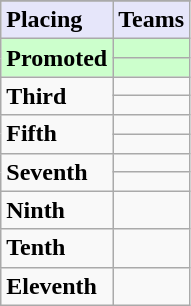<table class=wikitable>
<tr>
</tr>
<tr style="background: #E6E6FA;">
<td><strong>Placing</strong></td>
<td style="text-align:center"><strong>Teams</strong></td>
</tr>
<tr style="background: #ccffcc;">
<td rowspan="2"><strong>Promoted</strong></td>
<td><strong></strong></td>
</tr>
<tr style="background: #ccffcc;">
<td><strong></strong></td>
</tr>
<tr>
<td rowspan="2"><strong>Third</strong></td>
<td></td>
</tr>
<tr>
<td></td>
</tr>
<tr>
<td rowspan="2"><strong>Fifth</strong></td>
<td></td>
</tr>
<tr>
<td></td>
</tr>
<tr>
<td rowspan="2"><strong>Seventh</strong></td>
<td></td>
</tr>
<tr>
<td></td>
</tr>
<tr>
<td><strong>Ninth</strong></td>
<td></td>
</tr>
<tr>
<td><strong>Tenth</strong></td>
<td></td>
</tr>
<tr>
<td><strong>Eleventh</strong></td>
<td></td>
</tr>
</table>
